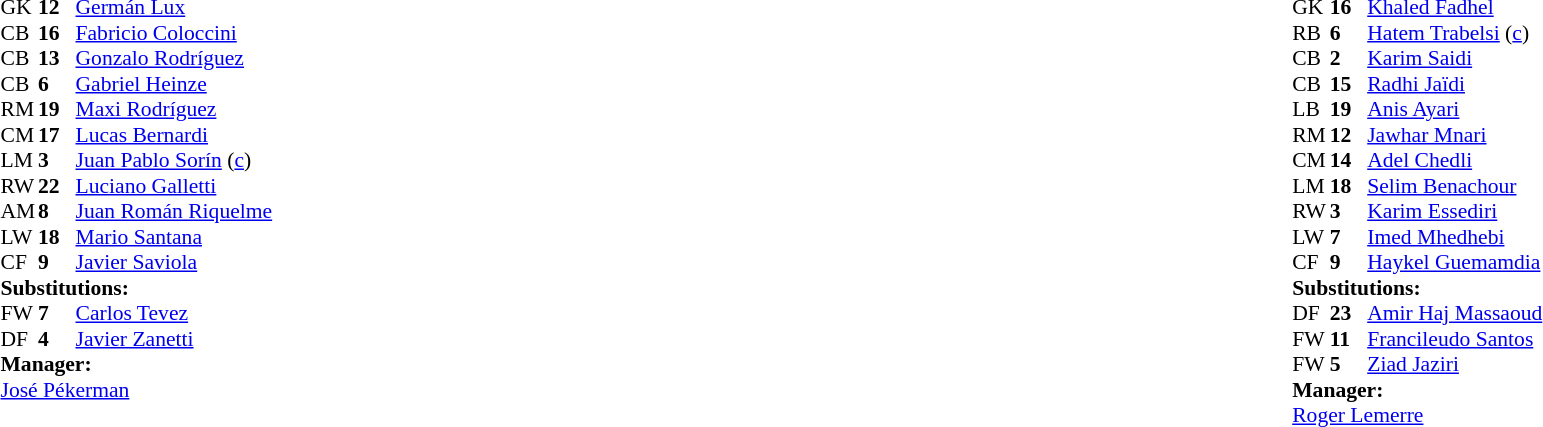<table width="100%">
<tr>
<td valign="top" width="50%"><br><table style="font-size: 90%" cellspacing="0" cellpadding="0">
<tr>
<th width="25"></th>
<th width="25"></th>
</tr>
<tr>
<td>GK</td>
<td><strong>12</strong></td>
<td><a href='#'>Germán Lux</a></td>
<td></td>
</tr>
<tr>
<td>CB</td>
<td><strong>16</strong></td>
<td><a href='#'>Fabricio Coloccini</a></td>
</tr>
<tr>
<td>CB</td>
<td><strong>13</strong></td>
<td><a href='#'>Gonzalo Rodríguez</a></td>
<td></td>
</tr>
<tr>
<td>CB</td>
<td><strong>6</strong></td>
<td><a href='#'>Gabriel Heinze</a></td>
</tr>
<tr>
<td>RM</td>
<td><strong>19</strong></td>
<td><a href='#'>Maxi Rodríguez</a></td>
</tr>
<tr>
<td>CM</td>
<td><strong>17</strong></td>
<td><a href='#'>Lucas Bernardi</a></td>
</tr>
<tr>
<td>LM</td>
<td><strong>3</strong></td>
<td><a href='#'>Juan Pablo Sorín</a> (<a href='#'>c</a>)</td>
<td></td>
<td></td>
</tr>
<tr>
<td>RW</td>
<td><strong>22</strong></td>
<td><a href='#'>Luciano Galletti</a></td>
</tr>
<tr>
<td>AM</td>
<td><strong>8</strong></td>
<td><a href='#'>Juan Román Riquelme</a></td>
</tr>
<tr>
<td>LW</td>
<td><strong>18</strong></td>
<td><a href='#'>Mario Santana</a></td>
</tr>
<tr>
<td>CF</td>
<td><strong>9</strong></td>
<td><a href='#'>Javier Saviola</a></td>
<td></td>
<td></td>
</tr>
<tr>
<td colspan=3><strong>Substitutions:</strong></td>
</tr>
<tr>
<td>FW</td>
<td><strong>7</strong></td>
<td><a href='#'>Carlos Tevez</a></td>
<td></td>
<td></td>
</tr>
<tr>
<td>DF</td>
<td><strong>4</strong></td>
<td><a href='#'>Javier Zanetti</a></td>
<td></td>
<td></td>
</tr>
<tr>
<td colspan=3><strong>Manager:</strong></td>
</tr>
<tr>
<td colspan=3><a href='#'>José Pékerman</a></td>
</tr>
</table>
</td>
<td valign="top" width="50%"><br><table style="font-size: 90%" cellspacing="0" cellpadding="0" align="center">
<tr>
<th width=25></th>
<th width=25></th>
</tr>
<tr>
<td>GK</td>
<td><strong>16</strong></td>
<td><a href='#'>Khaled Fadhel</a></td>
</tr>
<tr>
<td>RB</td>
<td><strong>6</strong></td>
<td><a href='#'>Hatem Trabelsi</a> (<a href='#'>c</a>)</td>
<td></td>
<td></td>
</tr>
<tr>
<td>CB</td>
<td><strong>2</strong></td>
<td><a href='#'>Karim Saidi</a></td>
</tr>
<tr>
<td>CB</td>
<td><strong>15</strong></td>
<td><a href='#'>Radhi Jaïdi</a></td>
<td></td>
</tr>
<tr>
<td>LB</td>
<td><strong>19</strong></td>
<td><a href='#'>Anis Ayari</a></td>
</tr>
<tr>
<td>RM</td>
<td><strong>12</strong></td>
<td><a href='#'>Jawhar Mnari</a></td>
</tr>
<tr>
<td>CM</td>
<td><strong>14</strong></td>
<td><a href='#'>Adel Chedli</a></td>
</tr>
<tr>
<td>LM</td>
<td><strong>18</strong></td>
<td><a href='#'>Selim Benachour</a></td>
</tr>
<tr>
<td>RW</td>
<td><strong>3</strong></td>
<td><a href='#'>Karim Essediri</a></td>
</tr>
<tr>
<td>LW</td>
<td><strong>7</strong></td>
<td><a href='#'>Imed Mhedhebi</a></td>
<td></td>
<td></td>
</tr>
<tr>
<td>CF</td>
<td><strong>9</strong></td>
<td><a href='#'>Haykel Guemamdia</a></td>
<td></td>
<td></td>
</tr>
<tr>
<td colspan=3><strong>Substitutions:</strong></td>
</tr>
<tr>
<td>DF</td>
<td><strong>23</strong></td>
<td><a href='#'>Amir Haj Massaoud</a></td>
<td></td>
<td></td>
</tr>
<tr>
<td>FW</td>
<td><strong>11</strong></td>
<td><a href='#'>Francileudo Santos</a></td>
<td></td>
<td></td>
</tr>
<tr>
<td>FW</td>
<td><strong>5</strong></td>
<td><a href='#'>Ziad Jaziri</a></td>
<td></td>
<td></td>
</tr>
<tr>
<td colspan=3><strong>Manager:</strong></td>
</tr>
<tr>
<td colspan=3> <a href='#'>Roger Lemerre</a></td>
</tr>
</table>
</td>
</tr>
</table>
